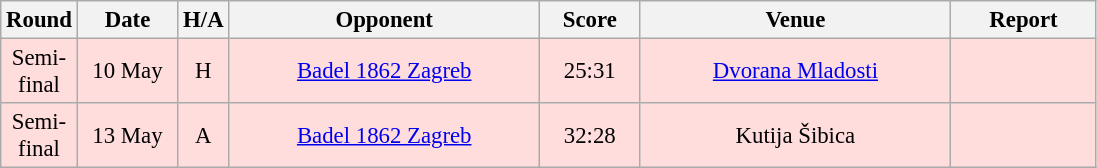<table class="wikitable sortable" style="text-align: center; font-size:95%;">
<tr>
<th width="30">Round</th>
<th width="60">Date</th>
<th width="20">H/A</th>
<th width="200">Opponent</th>
<th width="60">Score</th>
<th width="200">Venue</th>
<th width="90" class="unsortable">Report</th>
</tr>
<tr bgcolor="#ffdddd">
<td>Semi-final</td>
<td>10 May</td>
<td>H</td>
<td><a href='#'>Badel 1862 Zagreb</a></td>
<td>25:31</td>
<td><a href='#'>Dvorana Mladosti</a></td>
<td></td>
</tr>
<tr bgcolor="#ffdddd">
<td>Semi-final</td>
<td>13 May</td>
<td>A</td>
<td><a href='#'>Badel 1862 Zagreb</a></td>
<td>32:28</td>
<td>Kutija Šibica</td>
<td></td>
</tr>
</table>
